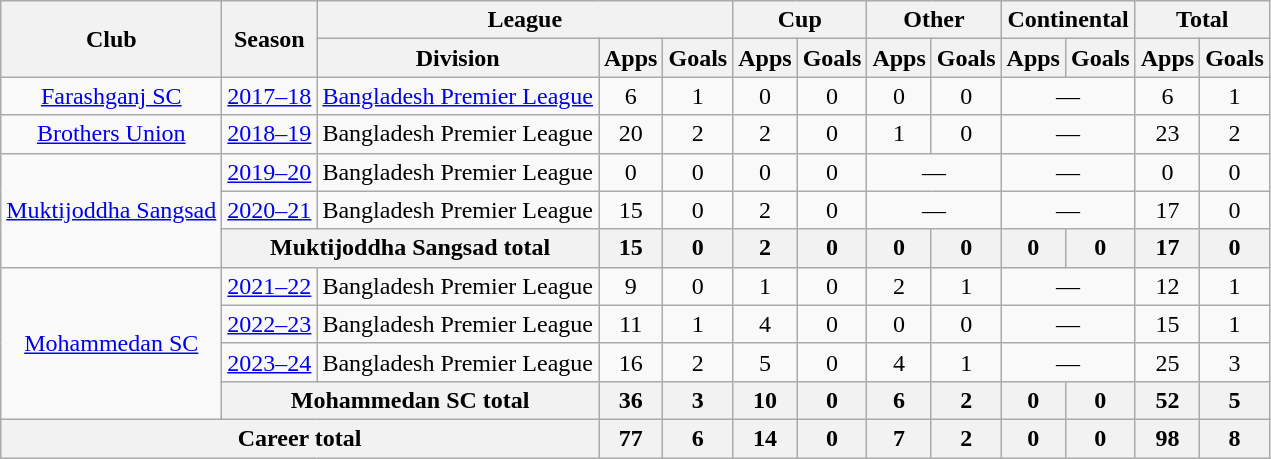<table class="wikitable" style="text-align: center">
<tr>
<th rowspan="2">Club</th>
<th rowspan="2">Season</th>
<th colspan="3">League</th>
<th colspan="2">Cup</th>
<th colspan="2">Other</th>
<th colspan="2">Continental</th>
<th colspan="2">Total</th>
</tr>
<tr>
<th>Division</th>
<th>Apps</th>
<th>Goals</th>
<th>Apps</th>
<th>Goals</th>
<th>Apps</th>
<th>Goals</th>
<th>Apps</th>
<th>Goals</th>
<th>Apps</th>
<th>Goals</th>
</tr>
<tr>
<td><a href='#'>Farashganj SC</a></td>
<td><a href='#'>2017–18</a></td>
<td><a href='#'>Bangladesh Premier League</a></td>
<td>6</td>
<td>1</td>
<td>0</td>
<td>0</td>
<td>0</td>
<td>0</td>
<td colspan="2">—</td>
<td>6</td>
<td>1</td>
</tr>
<tr>
<td><a href='#'>Brothers Union</a></td>
<td><a href='#'>2018–19</a></td>
<td>Bangladesh Premier League</td>
<td>20</td>
<td>2</td>
<td>2</td>
<td>0</td>
<td>1</td>
<td>0</td>
<td colspan="2">—</td>
<td>23</td>
<td>2</td>
</tr>
<tr>
<td rowspan=3><a href='#'>Muktijoddha Sangsad</a></td>
<td><a href='#'>2019–20</a></td>
<td>Bangladesh Premier League</td>
<td>0</td>
<td>0</td>
<td>0</td>
<td>0</td>
<td colspan="2">—</td>
<td colspan="2">—</td>
<td>0</td>
<td>0</td>
</tr>
<tr>
<td><a href='#'>2020–21</a></td>
<td>Bangladesh Premier League</td>
<td>15</td>
<td>0</td>
<td>2</td>
<td>0</td>
<td colspan="2">—</td>
<td colspan="2">—</td>
<td>17</td>
<td>0</td>
</tr>
<tr>
<th colspan="2"><strong>Muktijoddha Sangsad total</strong></th>
<th>15</th>
<th>0</th>
<th>2</th>
<th>0</th>
<th>0</th>
<th>0</th>
<th>0</th>
<th>0</th>
<th>17</th>
<th>0</th>
</tr>
<tr>
<td rowspan=4><a href='#'>Mohammedan SC</a></td>
<td><a href='#'>2021–22</a></td>
<td>Bangladesh Premier League</td>
<td>9</td>
<td>0</td>
<td>1</td>
<td>0</td>
<td>2</td>
<td>1</td>
<td colspan="2">—</td>
<td>12</td>
<td>1</td>
</tr>
<tr>
<td><a href='#'>2022–23</a></td>
<td>Bangladesh Premier League</td>
<td>11</td>
<td>1</td>
<td>4</td>
<td>0</td>
<td>0</td>
<td>0</td>
<td colspan="2">—</td>
<td>15</td>
<td>1</td>
</tr>
<tr>
<td><a href='#'>2023–24</a></td>
<td>Bangladesh Premier League</td>
<td>16</td>
<td>2</td>
<td>5</td>
<td>0</td>
<td>4</td>
<td>1</td>
<td colspan="2">—</td>
<td>25</td>
<td>3</td>
</tr>
<tr>
<th colspan="2"><strong>Mohammedan SC total</strong></th>
<th>36</th>
<th>3</th>
<th>10</th>
<th>0</th>
<th>6</th>
<th>2</th>
<th>0</th>
<th>0</th>
<th>52</th>
<th>5</th>
</tr>
<tr>
<th colspan="3"><strong>Career total</strong></th>
<th>77</th>
<th>6</th>
<th>14</th>
<th>0</th>
<th>7</th>
<th>2</th>
<th>0</th>
<th>0</th>
<th>98</th>
<th>8</th>
</tr>
</table>
